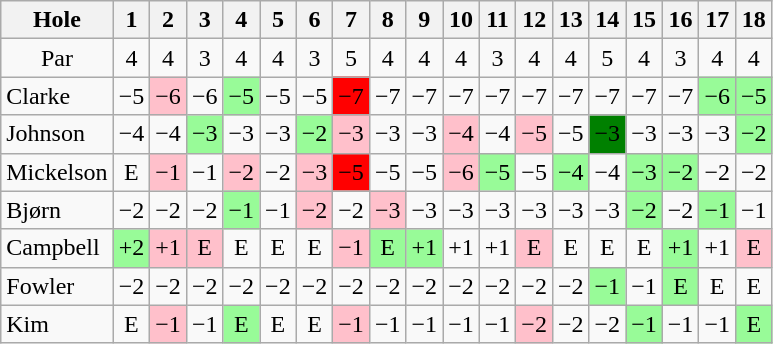<table class="wikitable" style="text-align:center">
<tr>
<th>Hole</th>
<th> 1 </th>
<th> 2 </th>
<th> 3 </th>
<th> 4 </th>
<th> 5 </th>
<th> 6 </th>
<th> 7 </th>
<th> 8 </th>
<th> 9 </th>
<th>10</th>
<th>11</th>
<th>12</th>
<th>13</th>
<th>14</th>
<th>15</th>
<th>16</th>
<th>17</th>
<th>18</th>
</tr>
<tr>
<td>Par</td>
<td>4</td>
<td>4</td>
<td>3</td>
<td>4</td>
<td>4</td>
<td>3</td>
<td>5</td>
<td>4</td>
<td>4</td>
<td>4</td>
<td>3</td>
<td>4</td>
<td>4</td>
<td>5</td>
<td>4</td>
<td>3</td>
<td>4</td>
<td>4</td>
</tr>
<tr>
<td align=left> Clarke</td>
<td>−5</td>
<td style="background: Pink;">−6</td>
<td>−6</td>
<td style="background: PaleGreen;">−5</td>
<td>−5</td>
<td>−5</td>
<td style="background: Red;">−7</td>
<td>−7</td>
<td>−7</td>
<td>−7</td>
<td>−7</td>
<td>−7</td>
<td>−7</td>
<td>−7</td>
<td>−7</td>
<td>−7</td>
<td style="background: PaleGreen;">−6</td>
<td style="background: PaleGreen;">−5</td>
</tr>
<tr>
<td align=left> Johnson</td>
<td>−4</td>
<td>−4</td>
<td style="background: PaleGreen;">−3</td>
<td>−3</td>
<td>−3</td>
<td style="background: PaleGreen;">−2</td>
<td style="background: Pink;">−3</td>
<td>−3</td>
<td>−3</td>
<td style="background: Pink;">−4</td>
<td>−4</td>
<td style="background: Pink;">−5</td>
<td>−5</td>
<td style="background: Green;">−3</td>
<td>−3</td>
<td>−3</td>
<td>−3</td>
<td style="background: PaleGreen;">−2</td>
</tr>
<tr>
<td align=left> Mickelson</td>
<td>E</td>
<td style="background: Pink;">−1</td>
<td>−1</td>
<td style="background: Pink;">−2</td>
<td>−2</td>
<td style="background: Pink;">−3</td>
<td style="background: Red;">−5</td>
<td>−5</td>
<td>−5</td>
<td style="background: Pink;">−6</td>
<td style="background: PaleGreen;">−5</td>
<td>−5</td>
<td style="background: PaleGreen;">−4</td>
<td>−4</td>
<td style="background: PaleGreen;">−3</td>
<td style="background: PaleGreen;">−2</td>
<td>−2</td>
<td>−2</td>
</tr>
<tr>
<td align=left> Bjørn</td>
<td>−2</td>
<td>−2</td>
<td>−2</td>
<td style="background: PaleGreen;">−1</td>
<td>−1</td>
<td style="background: Pink;">−2</td>
<td>−2</td>
<td style="background: Pink;">−3</td>
<td>−3</td>
<td>−3</td>
<td>−3</td>
<td>−3</td>
<td>−3</td>
<td>−3</td>
<td style="background: PaleGreen;">−2</td>
<td>−2</td>
<td style="background: PaleGreen;">−1</td>
<td>−1</td>
</tr>
<tr>
<td align=left> Campbell</td>
<td style="background: PaleGreen;">+2</td>
<td style="background: Pink;">+1</td>
<td style="background: Pink;">E</td>
<td>E</td>
<td>E</td>
<td>E</td>
<td style="background: Pink;">−1</td>
<td style="background: PaleGreen;">E</td>
<td style="background: PaleGreen;">+1</td>
<td>+1</td>
<td>+1</td>
<td style="background: Pink;">E</td>
<td>E</td>
<td>E</td>
<td>E</td>
<td style="background: PaleGreen;">+1</td>
<td>+1</td>
<td style="background: Pink;">E</td>
</tr>
<tr>
<td align=left> Fowler</td>
<td>−2</td>
<td>−2</td>
<td>−2</td>
<td>−2</td>
<td>−2</td>
<td>−2</td>
<td>−2</td>
<td>−2</td>
<td>−2</td>
<td>−2</td>
<td>−2</td>
<td>−2</td>
<td>−2</td>
<td style="background: PaleGreen;">−1</td>
<td>−1</td>
<td style="background: PaleGreen;">E</td>
<td>E</td>
<td>E</td>
</tr>
<tr>
<td align=left> Kim</td>
<td>E</td>
<td style="background: Pink;">−1</td>
<td>−1</td>
<td style="background: PaleGreen;">E</td>
<td>E</td>
<td>E</td>
<td style="background: Pink;">−1</td>
<td>−1</td>
<td>−1</td>
<td>−1</td>
<td>−1</td>
<td style="background: Pink;">−2</td>
<td>−2</td>
<td>−2</td>
<td style="background: PaleGreen;">−1</td>
<td>−1</td>
<td>−1</td>
<td style="background: PaleGreen;">E</td>
</tr>
</table>
